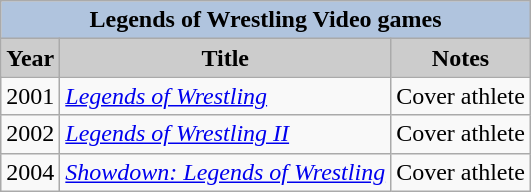<table class="wikitable sortable">
<tr style="text-align:center;">
<th colspan=4 style="background:#B0C4DE;">Legends of Wrestling Video games</th>
</tr>
<tr style="text-align:center;">
<th style="background:#ccc;">Year</th>
<th style="background:#ccc;">Title</th>
<th style="background:#ccc;">Notes</th>
</tr>
<tr>
<td>2001</td>
<td><em><a href='#'>Legends of Wrestling</a></em></td>
<td>Cover athlete</td>
</tr>
<tr>
<td>2002</td>
<td><em><a href='#'>Legends of Wrestling II</a></em></td>
<td>Cover athlete</td>
</tr>
<tr>
<td>2004</td>
<td><em><a href='#'>Showdown: Legends of Wrestling</a></em></td>
<td>Cover athlete</td>
</tr>
</table>
